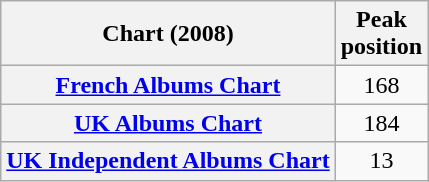<table class="wikitable sortable plainrowheaders" style="text-align:center">
<tr>
<th scope="col">Chart (2008)</th>
<th scope="col">Peak<br>position</th>
</tr>
<tr>
<th scope="row"><a href='#'>French Albums Chart</a></th>
<td>168</td>
</tr>
<tr>
<th scope="row"><a href='#'>UK Albums Chart</a></th>
<td>184</td>
</tr>
<tr>
<th scope="row"><a href='#'>UK Independent Albums Chart</a></th>
<td>13</td>
</tr>
</table>
